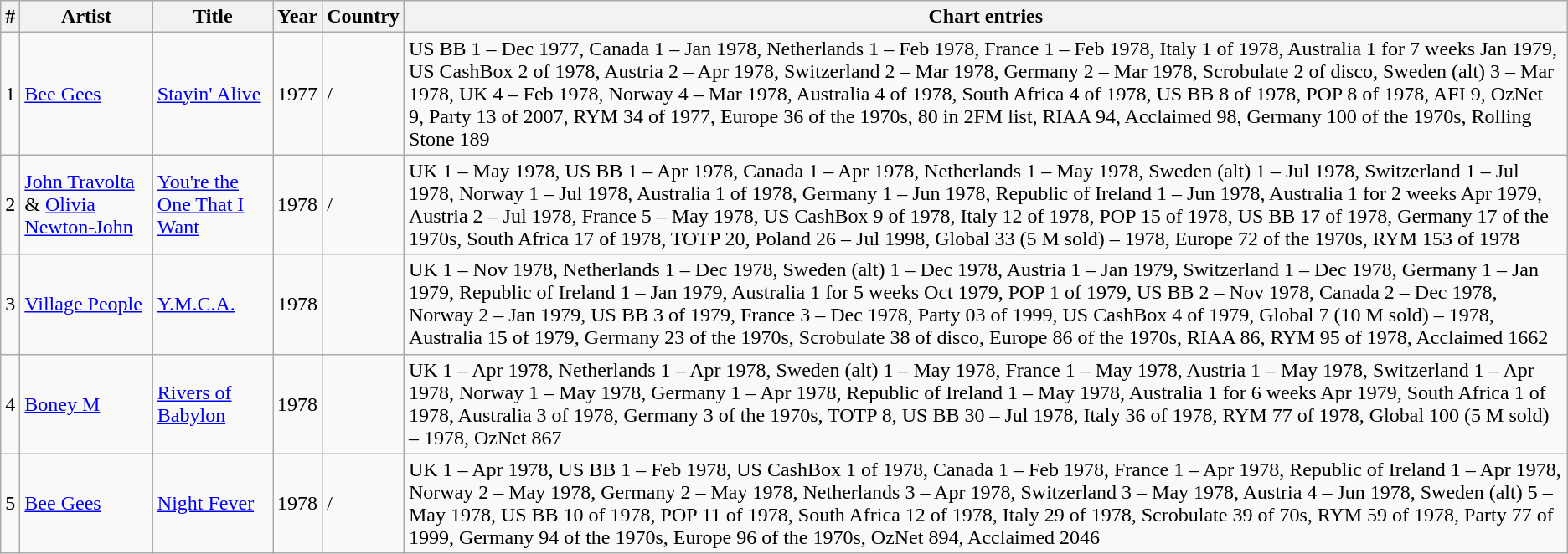<table class="wikitable">
<tr>
<th>#</th>
<th>Artist</th>
<th>Title</th>
<th>Year</th>
<th>Country</th>
<th>Chart entries</th>
</tr>
<tr>
<td>1</td>
<td><a href='#'>Bee Gees</a></td>
<td><a href='#'>Stayin' Alive</a></td>
<td>1977</td>
<td> / </td>
<td>US BB 1 – Dec 1977, Canada 1 – Jan 1978, Netherlands 1 – Feb 1978, France 1 – Feb 1978, Italy 1 of 1978, Australia 1 for 7 weeks Jan 1979, US CashBox 2 of 1978, Austria 2 – Apr 1978, Switzerland 2 – Mar 1978, Germany 2 – Mar 1978, Scrobulate 2 of disco, Sweden (alt) 3 – Mar 1978, UK 4 – Feb 1978, Norway 4 – Mar 1978, Australia 4 of 1978, South Africa 4 of 1978, US BB 8 of 1978, POP 8 of 1978, AFI 9, OzNet 9, Party 13 of 2007, RYM 34 of 1977, Europe 36 of the 1970s, 80 in 2FM list, RIAA 94, Acclaimed 98, Germany 100 of the 1970s, Rolling Stone 189</td>
</tr>
<tr>
<td>2</td>
<td><a href='#'>John Travolta</a> & <a href='#'>Olivia Newton-John</a></td>
<td><a href='#'>You're the One That I Want</a></td>
<td>1978</td>
<td> / </td>
<td>UK 1 – May 1978, US BB 1 – Apr 1978, Canada 1 – Apr 1978, Netherlands 1 – May 1978, Sweden (alt) 1 – Jul 1978, Switzerland 1 – Jul 1978, Norway 1 – Jul 1978, Australia 1 of 1978, Germany 1 – Jun 1978, Republic of Ireland 1 – Jun 1978, Australia 1 for 2 weeks Apr 1979, Austria 2 – Jul 1978, France 5 – May 1978, US CashBox 9 of 1978, Italy 12 of 1978, POP 15 of 1978, US BB 17 of 1978, Germany 17 of the 1970s, South Africa 17 of 1978, TOTP 20, Poland 26 – Jul 1998, Global 33 (5 M sold) – 1978, Europe 72 of the 1970s, RYM 153 of 1978</td>
</tr>
<tr>
<td>3</td>
<td><a href='#'>Village People</a></td>
<td><a href='#'>Y.M.C.A.</a></td>
<td>1978</td>
<td></td>
<td>UK 1 – Nov 1978, Netherlands 1 – Dec 1978, Sweden (alt) 1 – Dec 1978, Austria 1 – Jan 1979, Switzerland 1 – Dec 1978, Germany 1 – Jan 1979, Republic of Ireland 1 – Jan 1979, Australia 1 for 5 weeks Oct 1979, POP 1 of 1979, US BB 2 – Nov 1978, Canada 2 – Dec 1978, Norway 2 – Jan 1979, US BB 3 of 1979, France 3 – Dec 1978, Party 03 of 1999, US CashBox 4 of 1979, Global 7 (10 M sold) – 1978, Australia 15 of 1979, Germany 23 of the 1970s, Scrobulate 38 of disco, Europe 86 of the 1970s, RIAA 86, RYM 95 of 1978, Acclaimed 1662</td>
</tr>
<tr>
<td>4</td>
<td><a href='#'>Boney M</a></td>
<td><a href='#'>Rivers of Babylon</a></td>
<td>1978</td>
<td></td>
<td>UK 1 – Apr 1978, Netherlands 1 – Apr 1978, Sweden (alt) 1 – May 1978, France 1 – May 1978, Austria 1 – May 1978, Switzerland 1 – Apr 1978, Norway 1 – May 1978, Germany 1 – Apr 1978, Republic of Ireland 1 – May 1978, Australia 1 for 6 weeks Apr 1979, South Africa 1 of 1978, Australia 3 of 1978, Germany 3 of the 1970s, TOTP 8, US BB 30 – Jul 1978, Italy 36 of 1978, RYM 77 of 1978, Global 100 (5 M sold) – 1978, OzNet 867</td>
</tr>
<tr>
<td>5</td>
<td><a href='#'>Bee Gees</a></td>
<td><a href='#'>Night Fever</a></td>
<td>1978</td>
<td> / </td>
<td>UK 1 – Apr 1978, US BB 1 – Feb 1978, US CashBox 1 of 1978, Canada 1 – Feb 1978, France 1 – Apr 1978, Republic of Ireland 1 – Apr 1978, Norway 2 – May 1978, Germany 2 – May 1978, Netherlands 3 – Apr 1978, Switzerland 3 – May 1978, Austria 4 – Jun 1978, Sweden (alt) 5 – May 1978, US BB 10 of 1978, POP 11 of 1978, South Africa 12 of 1978, Italy 29 of 1978, Scrobulate 39 of 70s, RYM 59 of 1978, Party 77 of 1999, Germany 94 of the 1970s, Europe 96 of the 1970s, OzNet 894, Acclaimed 2046</td>
</tr>
</table>
